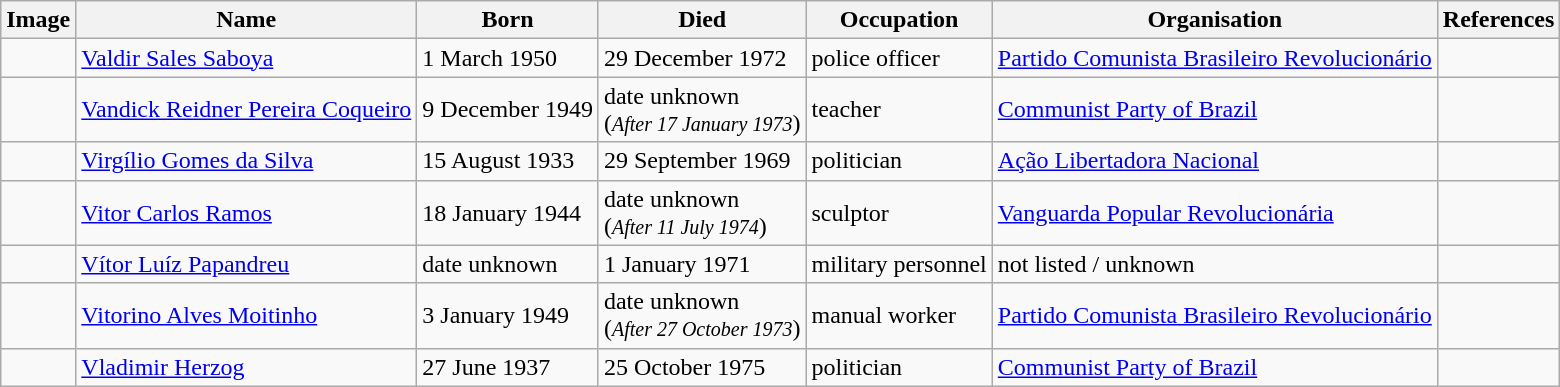<table class='wikitable sortable'>
<tr>
<th>Image</th>
<th>Name</th>
<th>Born</th>
<th>Died</th>
<th>Occupation</th>
<th>Organisation</th>
<th>References</th>
</tr>
<tr>
<td></td>
<td><a href='#'>Valdir Sales Saboya</a></td>
<td>1 March 1950</td>
<td>29 December 1972</td>
<td>police officer</td>
<td><a href='#'>Partido Comunista Brasileiro Revolucionário</a></td>
<td></td>
</tr>
<tr>
<td></td>
<td><a href='#'>Vandick Reidner Pereira Coqueiro</a></td>
<td>9 December 1949</td>
<td>date unknown<br>(<small><em>After 17 January 1973</em></small>)</td>
<td>teacher</td>
<td><a href='#'>Communist Party of Brazil</a></td>
<td></td>
</tr>
<tr>
<td></td>
<td><a href='#'>Virgílio Gomes da Silva</a></td>
<td>15 August 1933</td>
<td>29 September 1969</td>
<td>politician</td>
<td><a href='#'>Ação Libertadora Nacional</a></td>
<td></td>
</tr>
<tr>
<td></td>
<td><a href='#'>Vitor Carlos Ramos</a></td>
<td>18 January 1944</td>
<td>date unknown<br>(<small><em>After 11 July 1974</em></small>)</td>
<td>sculptor</td>
<td><a href='#'>Vanguarda Popular Revolucionária</a></td>
<td></td>
</tr>
<tr>
<td></td>
<td><a href='#'>Vítor Luíz Papandreu</a></td>
<td>date unknown</td>
<td>1 January 1971</td>
<td>military personnel</td>
<td>not listed / unknown</td>
<td></td>
</tr>
<tr>
<td></td>
<td><a href='#'>Vitorino Alves Moitinho</a></td>
<td>3 January 1949</td>
<td>date unknown<br>(<small><em>After 27 October 1973</em></small>)</td>
<td>manual worker</td>
<td><a href='#'>Partido Comunista Brasileiro Revolucionário</a></td>
<td></td>
</tr>
<tr>
<td></td>
<td><a href='#'>Vladimir Herzog</a></td>
<td>27 June 1937</td>
<td>25 October 1975</td>
<td>politician</td>
<td><a href='#'>Communist Party of Brazil</a></td>
<td></td>
</tr>
</table>
